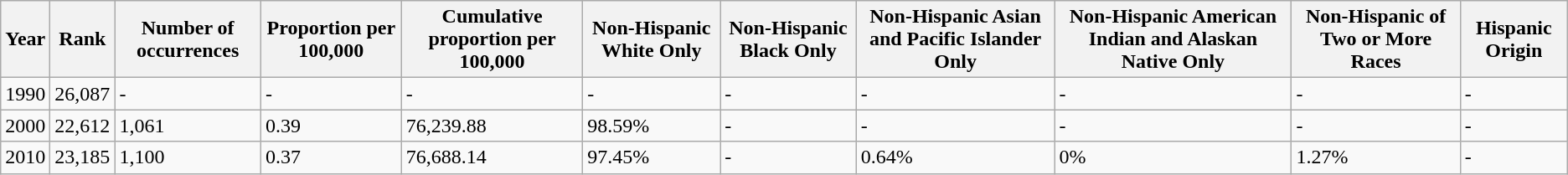<table class="wikitable">
<tr>
<th>Year</th>
<th>Rank</th>
<th>Number of occurrences</th>
<th>Proportion per 100,000</th>
<th>Cumulative proportion per 100,000</th>
<th>Non-Hispanic White Only</th>
<th>Non-Hispanic Black Only</th>
<th>Non-Hispanic Asian and Pacific Islander Only</th>
<th>Non-Hispanic American Indian and Alaskan Native Only</th>
<th>Non-Hispanic of Two or More Races</th>
<th>Hispanic Origin</th>
</tr>
<tr>
<td>1990</td>
<td>26,087</td>
<td>-</td>
<td>-</td>
<td>-</td>
<td>-</td>
<td>-</td>
<td>-</td>
<td>-</td>
<td>-</td>
<td>-</td>
</tr>
<tr>
<td>2000</td>
<td>22,612</td>
<td>1,061</td>
<td>0.39</td>
<td>76,239.88</td>
<td>98.59%</td>
<td>-</td>
<td>-</td>
<td>-</td>
<td>-</td>
<td>-</td>
</tr>
<tr>
<td>2010</td>
<td>23,185</td>
<td>1,100</td>
<td>0.37</td>
<td>76,688.14</td>
<td>97.45%</td>
<td>-</td>
<td>0.64%</td>
<td>0%</td>
<td>1.27%</td>
<td>-</td>
</tr>
</table>
